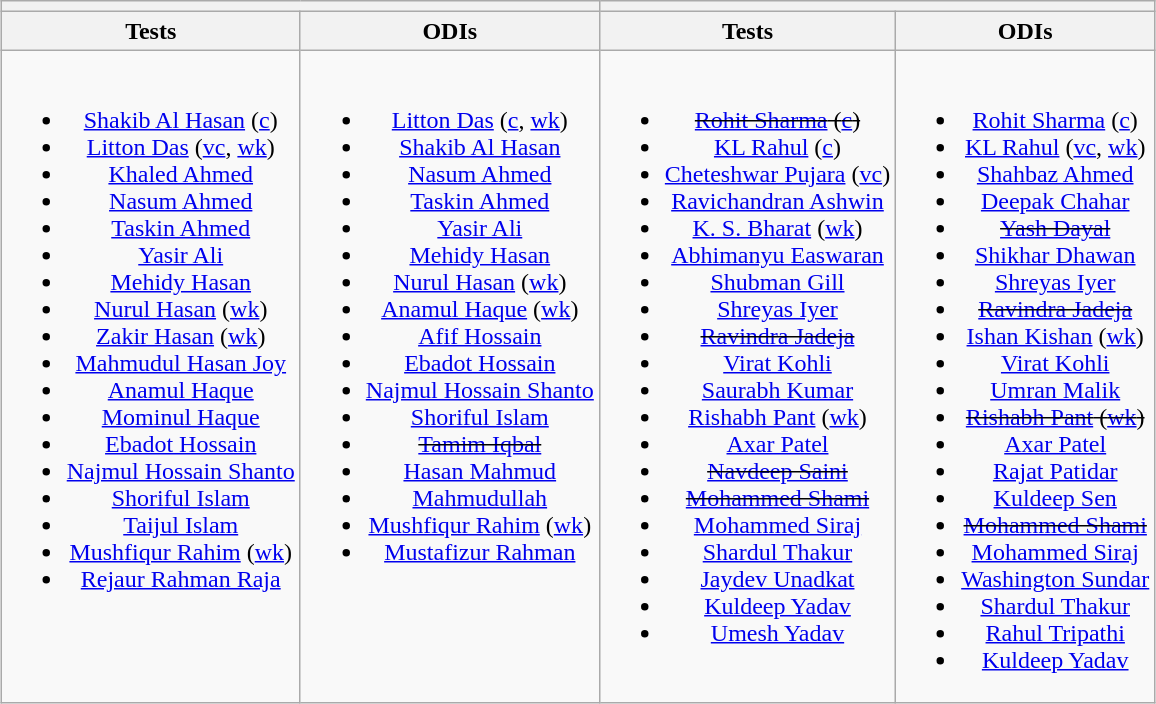<table class="wikitable" style="text-align:center; margin:auto">
<tr>
<th colspan=2></th>
<th colspan=2></th>
</tr>
<tr>
<th>Tests</th>
<th>ODIs</th>
<th>Tests</th>
<th>ODIs</th>
</tr>
<tr style="vertical-align:top">
<td><br><ul><li><a href='#'>Shakib Al Hasan</a> (<a href='#'>c</a>)</li><li><a href='#'>Litton Das</a> (<a href='#'>vc</a>, <a href='#'>wk</a>)</li><li><a href='#'>Khaled Ahmed</a></li><li><a href='#'>Nasum Ahmed</a></li><li><a href='#'>Taskin Ahmed</a></li><li><a href='#'>Yasir Ali</a></li><li><a href='#'>Mehidy Hasan</a></li><li><a href='#'>Nurul Hasan</a> (<a href='#'>wk</a>)</li><li><a href='#'>Zakir Hasan</a> (<a href='#'>wk</a>)</li><li><a href='#'>Mahmudul Hasan Joy</a></li><li><a href='#'>Anamul Haque</a></li><li><a href='#'>Mominul Haque</a></li><li><a href='#'>Ebadot Hossain</a></li><li><a href='#'>Najmul Hossain Shanto</a></li><li><a href='#'>Shoriful Islam</a></li><li><a href='#'>Taijul Islam</a></li><li><a href='#'>Mushfiqur Rahim</a> (<a href='#'>wk</a>)</li><li><a href='#'>Rejaur Rahman Raja</a></li></ul></td>
<td><br><ul><li><a href='#'>Litton Das</a> (<a href='#'>c</a>, <a href='#'>wk</a>)</li><li><a href='#'>Shakib Al Hasan</a></li><li><a href='#'>Nasum Ahmed</a></li><li><a href='#'>Taskin Ahmed</a></li><li><a href='#'>Yasir Ali</a></li><li><a href='#'>Mehidy Hasan</a></li><li><a href='#'>Nurul Hasan</a> (<a href='#'>wk</a>)</li><li><a href='#'>Anamul Haque</a> (<a href='#'>wk</a>)</li><li><a href='#'>Afif Hossain</a></li><li><a href='#'>Ebadot Hossain</a></li><li><a href='#'>Najmul Hossain Shanto</a></li><li><a href='#'>Shoriful Islam</a></li><li><s><a href='#'>Tamim Iqbal</a></s></li><li><a href='#'>Hasan Mahmud</a></li><li><a href='#'>Mahmudullah</a></li><li><a href='#'>Mushfiqur Rahim</a> (<a href='#'>wk</a>)</li><li><a href='#'>Mustafizur Rahman</a></li></ul></td>
<td><br><ul><li><s><a href='#'>Rohit Sharma</a> (<a href='#'>c</a>)</s></li><li><a href='#'>KL Rahul</a> (<a href='#'>c</a>)</li><li><a href='#'>Cheteshwar Pujara</a> (<a href='#'>vc</a>)</li><li><a href='#'>Ravichandran Ashwin</a></li><li><a href='#'>K. S. Bharat</a> (<a href='#'>wk</a>)</li><li><a href='#'>Abhimanyu Easwaran</a></li><li><a href='#'>Shubman Gill</a></li><li><a href='#'>Shreyas Iyer</a></li><li><s><a href='#'>Ravindra Jadeja</a></s></li><li><a href='#'>Virat Kohli</a></li><li><a href='#'>Saurabh Kumar</a></li><li><a href='#'>Rishabh Pant</a> (<a href='#'>wk</a>)</li><li><a href='#'>Axar Patel</a></li><li><s><a href='#'>Navdeep Saini</a></s></li><li><s><a href='#'>Mohammed Shami</a></s></li><li><a href='#'>Mohammed Siraj</a></li><li><a href='#'>Shardul Thakur</a></li><li><a href='#'>Jaydev Unadkat</a></li><li><a href='#'>Kuldeep Yadav</a></li><li><a href='#'>Umesh Yadav</a></li></ul></td>
<td><br><ul><li><a href='#'>Rohit Sharma</a> (<a href='#'>c</a>)</li><li><a href='#'>KL Rahul</a> (<a href='#'>vc</a>, <a href='#'>wk</a>)</li><li><a href='#'>Shahbaz Ahmed</a></li><li><a href='#'>Deepak Chahar</a></li><li><s><a href='#'>Yash Dayal</a></s></li><li><a href='#'>Shikhar Dhawan</a></li><li><a href='#'>Shreyas Iyer</a></li><li><s><a href='#'>Ravindra Jadeja</a></s></li><li><a href='#'>Ishan Kishan</a> (<a href='#'>wk</a>)</li><li><a href='#'>Virat Kohli</a></li><li><a href='#'>Umran Malik</a></li><li><s><a href='#'>Rishabh Pant</a> (<a href='#'>wk</a>)</s></li><li><a href='#'>Axar Patel</a></li><li><a href='#'>Rajat Patidar</a></li><li><a href='#'>Kuldeep Sen</a></li><li><s><a href='#'>Mohammed Shami</a></s></li><li><a href='#'>Mohammed Siraj</a></li><li><a href='#'>Washington Sundar</a></li><li><a href='#'>Shardul Thakur</a></li><li><a href='#'>Rahul Tripathi</a></li><li><a href='#'>Kuldeep Yadav</a></li></ul></td>
</tr>
</table>
